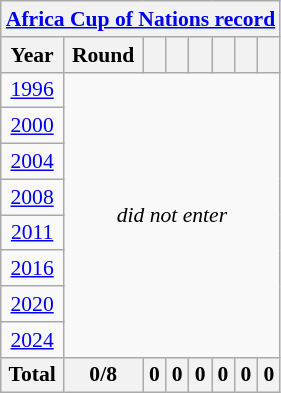<table class="wikitable" style="text-align: center;font-size:90%;">
<tr>
<th colspan=8><a href='#'>Africa Cup of Nations record</a></th>
</tr>
<tr>
<th>Year</th>
<th>Round</th>
<th></th>
<th></th>
<th></th>
<th></th>
<th></th>
<th></th>
</tr>
<tr>
<td> <a href='#'>1996</a></td>
<td colspan=8 rowspan=8><em>did not enter</em></td>
</tr>
<tr>
<td> <a href='#'>2000</a></td>
</tr>
<tr>
<td> <a href='#'>2004</a></td>
</tr>
<tr>
<td> <a href='#'>2008</a></td>
</tr>
<tr>
<td> <a href='#'>2011</a></td>
</tr>
<tr>
<td> <a href='#'>2016</a></td>
</tr>
<tr>
<td> <a href='#'>2020</a></td>
</tr>
<tr>
<td> <a href='#'>2024</a></td>
</tr>
<tr>
<th>Total</th>
<th>0/8</th>
<th>0</th>
<th>0</th>
<th>0</th>
<th>0</th>
<th>0</th>
<th>0</th>
</tr>
</table>
